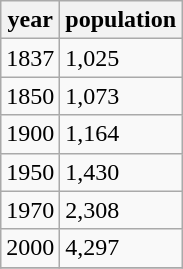<table class="wikitable">
<tr>
<th>year</th>
<th>population</th>
</tr>
<tr>
<td>1837</td>
<td>1,025</td>
</tr>
<tr>
<td>1850</td>
<td>1,073</td>
</tr>
<tr>
<td>1900</td>
<td>1,164</td>
</tr>
<tr>
<td>1950</td>
<td>1,430</td>
</tr>
<tr>
<td>1970</td>
<td>2,308</td>
</tr>
<tr>
<td>2000</td>
<td>4,297</td>
</tr>
<tr>
</tr>
</table>
